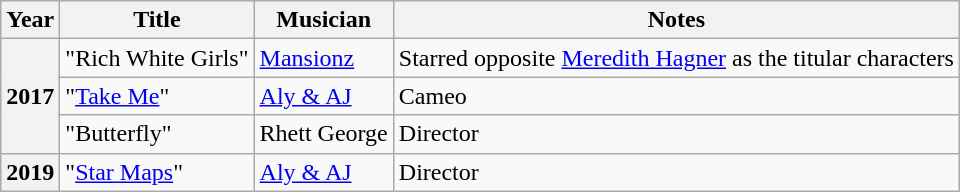<table class="wikitable plainrowheaders">
<tr>
<th scope="col">Year</th>
<th scope="col">Title</th>
<th scope="col">Musician</th>
<th scope="col">Notes</th>
</tr>
<tr>
<th scope="row" rowspan="3">2017</th>
<td>"Rich White Girls"</td>
<td><a href='#'>Mansionz</a></td>
<td>Starred opposite <a href='#'>Meredith Hagner</a> as the titular characters</td>
</tr>
<tr>
<td>"<a href='#'>Take Me</a>"</td>
<td><a href='#'>Aly & AJ</a></td>
<td>Cameo</td>
</tr>
<tr>
<td>"Butterfly"</td>
<td>Rhett George</td>
<td>Director</td>
</tr>
<tr>
<th scope="row">2019</th>
<td>"<a href='#'>Star Maps</a>"</td>
<td><a href='#'>Aly & AJ</a></td>
<td>Director</td>
</tr>
</table>
